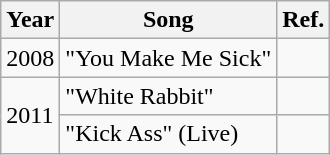<table class="wikitable">
<tr>
<th>Year</th>
<th>Song</th>
<th>Ref.</th>
</tr>
<tr>
<td>2008</td>
<td>"You Make Me Sick"</td>
<td style="text-align:center;"></td>
</tr>
<tr>
<td rowspan="2">2011</td>
<td>"White Rabbit"</td>
<td style="text-align:center;"></td>
</tr>
<tr>
<td>"Kick Ass" (Live)</td>
<td style="text-align:center;"></td>
</tr>
</table>
